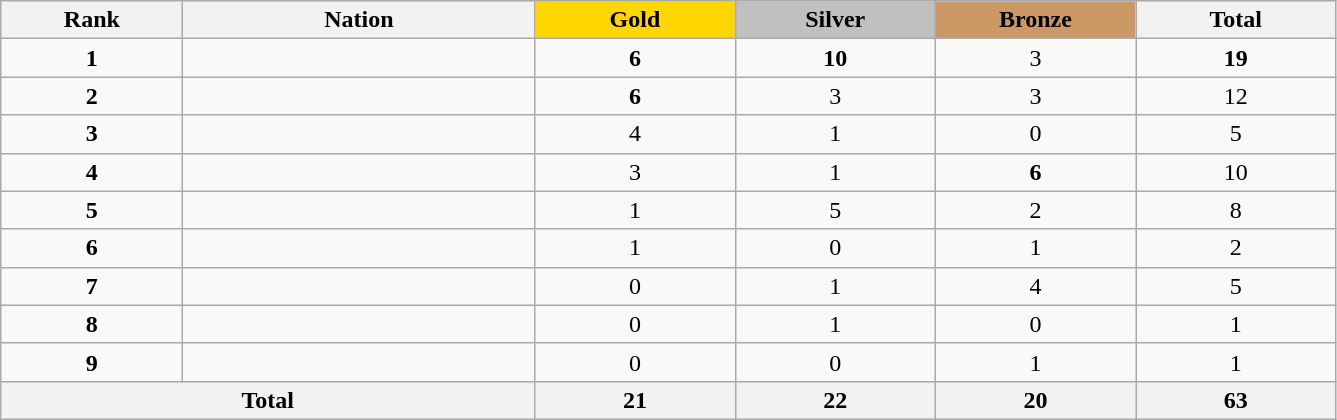<table class="wikitable collapsible autocollapse plainrowheaders" width=70.5% style="text-align:center;">
<tr style="background-color:#EDEDED;">
<th width=100px class="hintergrundfarbe5">Rank</th>
<th width=200px class="hintergrundfarbe6">Nation</th>
<th style="background:    gold; width:15%">Gold</th>
<th style="background:  silver; width:15%">Silver</th>
<th style="background: #CC9966; width:15%">Bronze</th>
<th class="hintergrundfarbe6" style="width:15%">Total</th>
</tr>
<tr>
<td><strong>1</strong></td>
<td align=left></td>
<td><strong>6</strong></td>
<td><strong>10</strong></td>
<td>3</td>
<td><strong>19</strong></td>
</tr>
<tr>
<td><strong>2</strong></td>
<td align=left></td>
<td><strong>6</strong></td>
<td>3</td>
<td>3</td>
<td>12</td>
</tr>
<tr>
<td><strong>3</strong></td>
<td align=left><em></em></td>
<td>4</td>
<td>1</td>
<td>0</td>
<td>5</td>
</tr>
<tr>
<td><strong>4</strong></td>
<td align=left></td>
<td>3</td>
<td>1</td>
<td><strong>6</strong></td>
<td>10</td>
</tr>
<tr>
<td><strong>5</strong></td>
<td align=left></td>
<td>1</td>
<td>5</td>
<td>2</td>
<td>8</td>
</tr>
<tr>
<td><strong>6</strong></td>
<td align=left></td>
<td>1</td>
<td>0</td>
<td>1</td>
<td>2</td>
</tr>
<tr>
<td><strong>7</strong></td>
<td align=left></td>
<td>0</td>
<td>1</td>
<td>4</td>
<td>5</td>
</tr>
<tr>
<td><strong>8</strong></td>
<td align=left></td>
<td>0</td>
<td>1</td>
<td>0</td>
<td>1</td>
</tr>
<tr>
<td><strong>9</strong></td>
<td align=left><em></em></td>
<td>0</td>
<td>0</td>
<td>1</td>
<td>1</td>
</tr>
<tr>
<th colspan=2>Total</th>
<th>21</th>
<th>22</th>
<th>20</th>
<th>63</th>
</tr>
</table>
